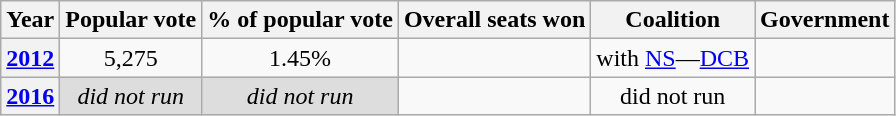<table class="wikitable" style="text-align:center">
<tr>
<th>Year</th>
<th>Popular vote</th>
<th>% of popular vote</th>
<th>Overall seats won</th>
<th>Coalition</th>
<th>Government</th>
</tr>
<tr>
<th><a href='#'>2012</a></th>
<td>5,275</td>
<td>1.45%</td>
<td></td>
<td>with <a href='#'>NS</a>—<a href='#'>DCB</a></td>
<td></td>
</tr>
<tr>
<th><a href='#'>2016</a></th>
<td style="background:#ddd;"><em>did not run</em></td>
<td style="background:#ddd;"><em>did not run</em></td>
<td></td>
<td>did not run</td>
<td></td>
</tr>
</table>
